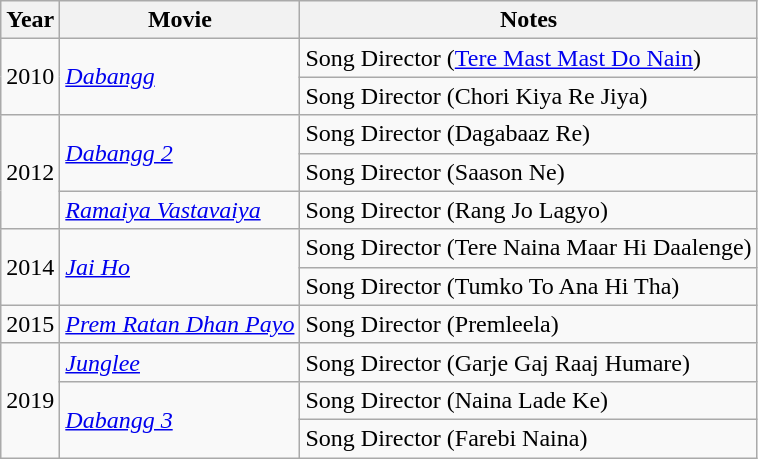<table class="wikitable">
<tr>
<th>Year</th>
<th>Movie</th>
<th>Notes</th>
</tr>
<tr>
<td rowspan="2">2010</td>
<td rowspan="2"><em><a href='#'>Dabangg</a></em></td>
<td>Song Director (<a href='#'>Tere Mast Mast Do Nain</a>)</td>
</tr>
<tr>
<td>Song Director (Chori Kiya Re Jiya)</td>
</tr>
<tr>
<td rowspan="3">2012</td>
<td rowspan="2"><a href='#'><em>Dabangg 2</em></a></td>
<td>Song Director (Dagabaaz Re)</td>
</tr>
<tr>
<td>Song Director (Saason Ne)</td>
</tr>
<tr>
<td><a href='#'><em>Ramaiya Vastavaiya</em></a></td>
<td>Song Director (Rang Jo Lagyo)</td>
</tr>
<tr>
<td rowspan="2">2014</td>
<td rowspan="2"><a href='#'><em>Jai Ho</em></a></td>
<td>Song Director (Tere Naina Maar Hi Daalenge)</td>
</tr>
<tr>
<td>Song Director (Tumko To Ana Hi Tha)</td>
</tr>
<tr>
<td>2015</td>
<td><a href='#'><em>Prem Ratan Dhan Payo</em></a></td>
<td>Song Director (Premleela)</td>
</tr>
<tr>
<td rowspan="3">2019</td>
<td><a href='#'><em>Junglee</em></a></td>
<td>Song Director (Garje Gaj Raaj Humare)</td>
</tr>
<tr>
<td rowspan="2"><a href='#'><em>Dabangg 3</em></a></td>
<td>Song Director (Naina Lade Ke)</td>
</tr>
<tr>
<td>Song Director (Farebi Naina)</td>
</tr>
</table>
